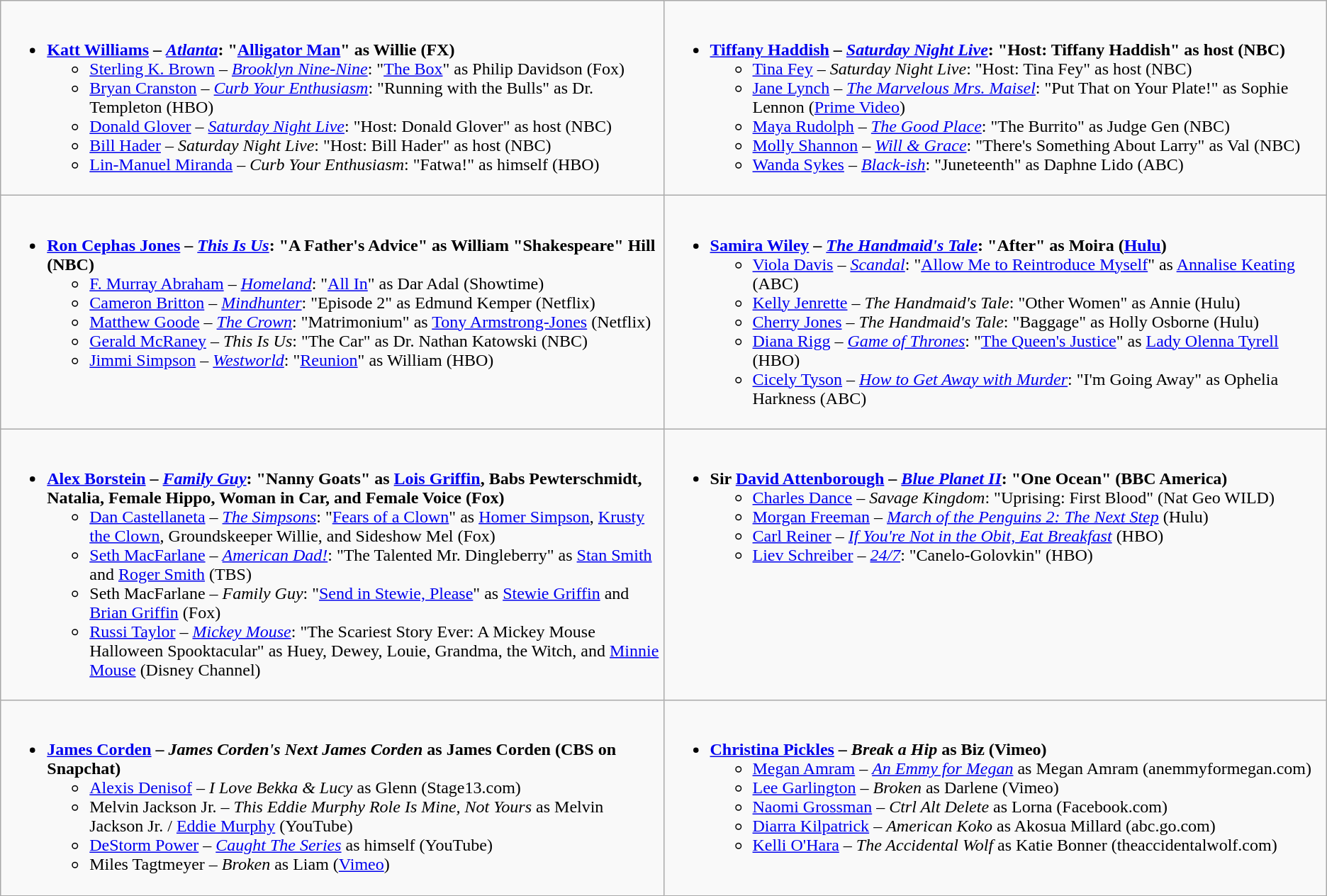<table class="wikitable">
<tr>
<td style="vertical-align:top;" width="50%"><br><ul><li><strong><a href='#'>Katt Williams</a> – <em><a href='#'>Atlanta</a></em>: "<a href='#'>Alligator Man</a>" as Willie (FX)</strong><ul><li><a href='#'>Sterling K. Brown</a> – <em><a href='#'>Brooklyn Nine-Nine</a></em>: "<a href='#'>The Box</a>" as Philip Davidson (Fox)</li><li><a href='#'>Bryan Cranston</a> – <em><a href='#'>Curb Your Enthusiasm</a></em>: "Running with the Bulls" as Dr. Templeton (HBO)</li><li><a href='#'>Donald Glover</a> – <em><a href='#'>Saturday Night Live</a></em>: "Host: Donald Glover" as host (NBC)</li><li><a href='#'>Bill Hader</a> – <em>Saturday Night Live</em>: "Host: Bill Hader" as host (NBC)</li><li><a href='#'>Lin-Manuel Miranda</a> – <em>Curb Your Enthusiasm</em>: "Fatwa!" as himself (HBO)</li></ul></li></ul></td>
<td style="vertical-align:top;" width="50%"><br><ul><li><strong><a href='#'>Tiffany Haddish</a> – <em><a href='#'>Saturday Night Live</a></em>: "Host: Tiffany Haddish" as host (NBC)</strong><ul><li><a href='#'>Tina Fey</a> – <em>Saturday Night Live</em>: "Host: Tina Fey" as host (NBC)</li><li><a href='#'>Jane Lynch</a> – <em><a href='#'>The Marvelous Mrs. Maisel</a></em>: "Put That on Your Plate!" as Sophie Lennon (<a href='#'>Prime Video</a>)</li><li><a href='#'>Maya Rudolph</a> – <em><a href='#'>The Good Place</a></em>: "The Burrito" as Judge Gen (NBC)</li><li><a href='#'>Molly Shannon</a> – <em><a href='#'>Will & Grace</a></em>: "There's Something About Larry" as Val (NBC)</li><li><a href='#'>Wanda Sykes</a> – <em><a href='#'>Black-ish</a></em>: "Juneteenth" as Daphne Lido (ABC)</li></ul></li></ul></td>
</tr>
<tr>
<td style="vertical-align:top;" width="50%"><br><ul><li><strong><a href='#'>Ron Cephas Jones</a> – <em><a href='#'>This Is Us</a></em>: "A Father's Advice" as William "Shakespeare" Hill (NBC)</strong><ul><li><a href='#'>F. Murray Abraham</a> – <em><a href='#'>Homeland</a></em>: "<a href='#'>All In</a>" as Dar Adal (Showtime)</li><li><a href='#'>Cameron Britton</a> – <em><a href='#'>Mindhunter</a></em>: "Episode 2" as Edmund Kemper (Netflix)</li><li><a href='#'>Matthew Goode</a> – <em><a href='#'>The Crown</a></em>: "Matrimonium" as <a href='#'>Tony Armstrong-Jones</a> (Netflix)</li><li><a href='#'>Gerald McRaney</a> – <em>This Is Us</em>: "The Car" as Dr. Nathan Katowski (NBC)</li><li><a href='#'>Jimmi Simpson</a> – <em><a href='#'>Westworld</a></em>: "<a href='#'>Reunion</a>" as William (HBO)</li></ul></li></ul></td>
<td style="vertical-align:top;" width="50%"><br><ul><li><strong><a href='#'>Samira Wiley</a> – <em><a href='#'>The Handmaid's Tale</a></em>: "After" as Moira (<a href='#'>Hulu</a>)</strong><ul><li><a href='#'>Viola Davis</a> – <em><a href='#'>Scandal</a></em>: "<a href='#'>Allow Me to Reintroduce Myself</a>" as <a href='#'>Annalise Keating</a> (ABC)</li><li><a href='#'>Kelly Jenrette</a> – <em>The Handmaid's Tale</em>: "Other Women" as Annie (Hulu)</li><li><a href='#'>Cherry Jones</a> – <em>The Handmaid's Tale</em>: "Baggage" as Holly Osborne (Hulu)</li><li><a href='#'>Diana Rigg</a> – <em><a href='#'>Game of Thrones</a></em>: "<a href='#'>The Queen's Justice</a>" as <a href='#'>Lady Olenna Tyrell</a> (HBO)</li><li><a href='#'>Cicely Tyson</a> – <em><a href='#'>How to Get Away with Murder</a></em>: "I'm Going Away" as Ophelia Harkness (ABC)</li></ul></li></ul></td>
</tr>
<tr>
<td style="vertical-align:top;" width="50%"><br><ul><li><strong><a href='#'>Alex Borstein</a> – <em><a href='#'>Family Guy</a></em>: "Nanny Goats" as <a href='#'>Lois Griffin</a>, Babs Pewterschmidt, Natalia, Female Hippo, Woman in Car, and Female Voice (Fox)</strong><ul><li><a href='#'>Dan Castellaneta</a> – <em><a href='#'>The Simpsons</a></em>: "<a href='#'>Fears of a Clown</a>" as <a href='#'>Homer Simpson</a>, <a href='#'>Krusty the Clown</a>, Groundskeeper Willie, and Sideshow Mel (Fox)</li><li><a href='#'>Seth MacFarlane</a> – <em><a href='#'>American Dad!</a></em>: "The Talented Mr. Dingleberry" as <a href='#'>Stan Smith</a> and <a href='#'>Roger Smith</a> (TBS)</li><li>Seth MacFarlane – <em>Family Guy</em>: "<a href='#'>Send in Stewie, Please</a>" as <a href='#'>Stewie Griffin</a> and <a href='#'>Brian Griffin</a> (Fox)</li><li><a href='#'>Russi Taylor</a> – <em><a href='#'>Mickey Mouse</a></em>: "The Scariest Story Ever: A Mickey Mouse Halloween Spooktacular" as Huey, Dewey, Louie, Grandma, the Witch, and <a href='#'>Minnie Mouse</a> (Disney Channel)</li></ul></li></ul></td>
<td style="vertical-align:top;" width="50%"><br><ul><li><strong>Sir <a href='#'>David Attenborough</a> – <em><a href='#'>Blue Planet II</a></em>: "One Ocean" (BBC America)</strong><ul><li><a href='#'>Charles Dance</a> – <em>Savage Kingdom</em>: "Uprising: First Blood" (Nat Geo WILD)</li><li><a href='#'>Morgan Freeman</a> – <em><a href='#'>March of the Penguins 2: The Next Step</a></em> (Hulu)</li><li><a href='#'>Carl Reiner</a> – <em><a href='#'>If You're Not in the Obit, Eat Breakfast</a></em> (HBO)</li><li><a href='#'>Liev Schreiber</a> – <em><a href='#'>24/7</a></em>: "Canelo-Golovkin" (HBO)</li></ul></li></ul></td>
</tr>
<tr>
<td style="vertical-align:top;" width="50%"><br><ul><li><strong><a href='#'>James Corden</a> – <em>James Corden's Next James Corden</em> as James Corden (CBS on Snapchat)</strong><ul><li><a href='#'>Alexis Denisof</a> – <em>I Love Bekka & Lucy</em> as Glenn (Stage13.com)</li><li>Melvin Jackson Jr. – <em>This Eddie Murphy Role Is Mine, Not Yours</em> as Melvin Jackson Jr. / <a href='#'>Eddie Murphy</a> (YouTube)</li><li><a href='#'>DeStorm Power</a> – <em><a href='#'>Caught The Series</a></em> as himself (YouTube)</li><li>Miles Tagtmeyer – <em>Broken</em> as Liam (<a href='#'>Vimeo</a>)</li></ul></li></ul></td>
<td style="vertical-align:top;" width="50%"><br><ul><li><strong><a href='#'>Christina Pickles</a> – <em>Break a Hip</em> as Biz (Vimeo)</strong><ul><li><a href='#'>Megan Amram</a> – <em><a href='#'>An Emmy for Megan</a></em> as Megan Amram (anemmyformegan.com)</li><li><a href='#'>Lee Garlington</a> – <em>Broken</em> as Darlene (Vimeo)</li><li><a href='#'>Naomi Grossman</a> – <em>Ctrl Alt Delete</em> as Lorna (Facebook.com)</li><li><a href='#'>Diarra Kilpatrick</a> – <em>American Koko</em> as Akosua Millard (abc.go.com)</li><li><a href='#'>Kelli O'Hara</a> – <em>The Accidental Wolf</em> as Katie Bonner (theaccidentalwolf.com)</li></ul></li></ul></td>
</tr>
</table>
